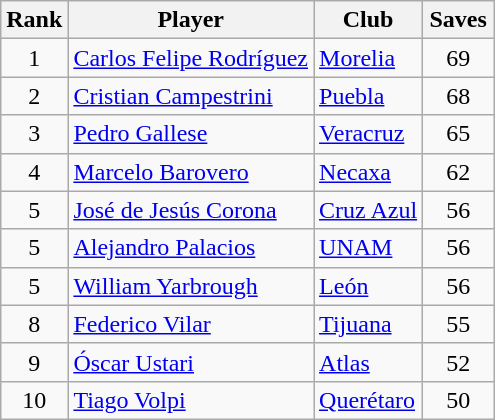<table class="wikitable">
<tr>
<th>Rank</th>
<th>Player</th>
<th>Club</th>
<th width=40>Saves</th>
</tr>
<tr>
<td align=center>1</td>
<td> <a href='#'>Carlos Felipe Rodríguez</a></td>
<td><a href='#'>Morelia</a></td>
<td align=center>69</td>
</tr>
<tr>
<td align=center>2</td>
<td> <a href='#'>Cristian Campestrini</a></td>
<td><a href='#'>Puebla</a></td>
<td align=center>68</td>
</tr>
<tr>
<td align=center>3</td>
<td> <a href='#'>Pedro Gallese</a></td>
<td><a href='#'>Veracruz</a></td>
<td align=center>65</td>
</tr>
<tr>
<td align=center>4</td>
<td> <a href='#'>Marcelo Barovero</a></td>
<td><a href='#'>Necaxa</a></td>
<td align=center>62</td>
</tr>
<tr>
<td align=center>5</td>
<td> <a href='#'>José de Jesús Corona</a></td>
<td><a href='#'>Cruz Azul</a></td>
<td align=center>56</td>
</tr>
<tr>
<td align=center>5</td>
<td> <a href='#'>Alejandro Palacios</a></td>
<td><a href='#'>UNAM</a></td>
<td align=center>56</td>
</tr>
<tr>
<td align=center>5</td>
<td> <a href='#'>William Yarbrough</a></td>
<td><a href='#'>León</a></td>
<td align=center>56</td>
</tr>
<tr>
<td align=center>8</td>
<td> <a href='#'>Federico Vilar</a></td>
<td><a href='#'>Tijuana</a></td>
<td align=center>55</td>
</tr>
<tr>
<td align=center>9</td>
<td> <a href='#'>Óscar Ustari</a></td>
<td><a href='#'>Atlas</a></td>
<td align=center>52</td>
</tr>
<tr>
<td align=center>10</td>
<td> <a href='#'>Tiago Volpi</a></td>
<td><a href='#'>Querétaro</a></td>
<td align=center>50<br></td>
</tr>
</table>
